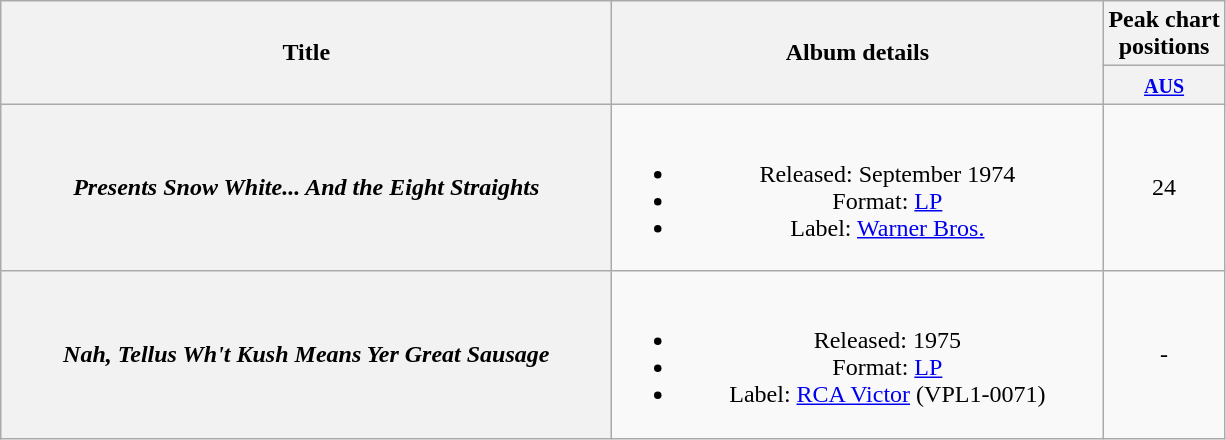<table class="wikitable plainrowheaders" style="text-align:center;" border="1">
<tr>
<th scope="col" rowspan="2" style="width:25em;">Title</th>
<th scope="col" rowspan="2" style="width:20em;">Album details</th>
<th scope="col" colspan="1">Peak chart<br>positions</th>
</tr>
<tr>
<th scope="col" style="text-align:center;"><small><a href='#'>AUS</a></small></th>
</tr>
<tr>
<th scope="row"><em>Presents Snow White... And the Eight Straights</em></th>
<td><br><ul><li>Released: September 1974</li><li>Format: <a href='#'>LP</a></li><li>Label: <a href='#'>Warner Bros.</a> </li></ul></td>
<td align="center">24</td>
</tr>
<tr>
<th scope="row"><em>Nah, Tellus Wh't Kush Means Yer Great Sausage</em></th>
<td><br><ul><li>Released: 1975</li><li>Format: <a href='#'>LP</a></li><li>Label: <a href='#'>RCA Victor</a> (VPL1-0071)</li></ul></td>
<td align="center">-</td>
</tr>
</table>
